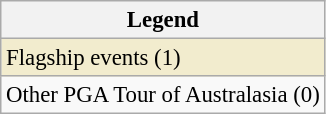<table class="wikitable" style="font-size:95%;">
<tr>
<th>Legend</th>
</tr>
<tr style="background:#f2ecce;">
<td>Flagship events (1)</td>
</tr>
<tr>
<td>Other PGA Tour of Australasia (0)</td>
</tr>
</table>
